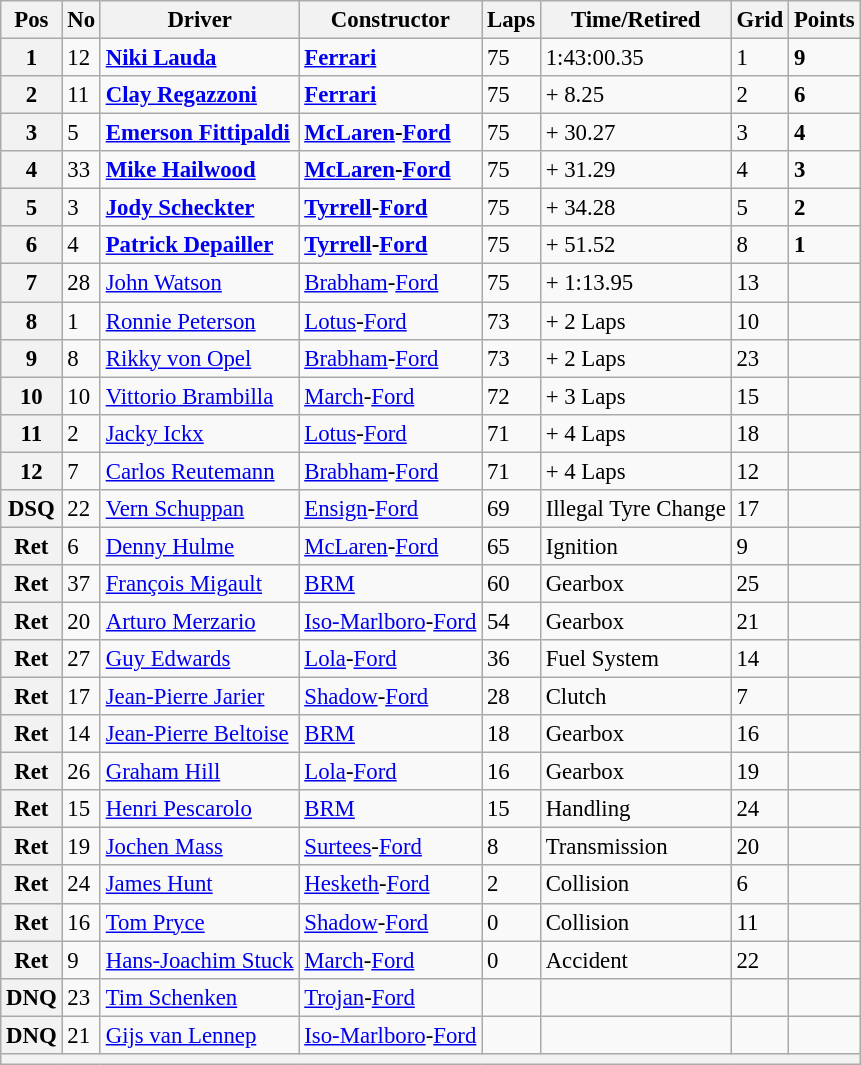<table class="wikitable" style="font-size: 95%">
<tr>
<th>Pos</th>
<th>No</th>
<th>Driver</th>
<th>Constructor</th>
<th>Laps</th>
<th>Time/Retired</th>
<th>Grid</th>
<th>Points</th>
</tr>
<tr>
<th>1</th>
<td>12</td>
<td> <strong><a href='#'>Niki Lauda</a></strong></td>
<td><strong><a href='#'>Ferrari</a></strong></td>
<td>75</td>
<td>1:43:00.35</td>
<td>1</td>
<td><strong>9</strong></td>
</tr>
<tr>
<th>2</th>
<td>11</td>
<td> <strong><a href='#'>Clay Regazzoni</a></strong></td>
<td><strong><a href='#'>Ferrari</a></strong></td>
<td>75</td>
<td>+ 8.25</td>
<td>2</td>
<td><strong>6</strong></td>
</tr>
<tr>
<th>3</th>
<td>5</td>
<td> <strong><a href='#'>Emerson Fittipaldi</a></strong></td>
<td><strong><a href='#'>McLaren</a>-<a href='#'>Ford</a></strong></td>
<td>75</td>
<td>+ 30.27</td>
<td>3</td>
<td><strong>4</strong></td>
</tr>
<tr>
<th>4</th>
<td>33</td>
<td> <strong><a href='#'>Mike Hailwood</a></strong></td>
<td><strong><a href='#'>McLaren</a>-<a href='#'>Ford</a></strong></td>
<td>75</td>
<td>+ 31.29</td>
<td>4</td>
<td><strong>3</strong></td>
</tr>
<tr>
<th>5</th>
<td>3</td>
<td> <strong><a href='#'>Jody Scheckter</a></strong></td>
<td><strong><a href='#'>Tyrrell</a>-<a href='#'>Ford</a></strong></td>
<td>75</td>
<td>+ 34.28</td>
<td>5</td>
<td><strong>2</strong></td>
</tr>
<tr>
<th>6</th>
<td>4</td>
<td> <strong><a href='#'>Patrick Depailler</a></strong></td>
<td><strong><a href='#'>Tyrrell</a>-<a href='#'>Ford</a></strong></td>
<td>75</td>
<td>+ 51.52</td>
<td>8</td>
<td><strong>1</strong></td>
</tr>
<tr>
<th>7</th>
<td>28</td>
<td> <a href='#'>John Watson</a></td>
<td><a href='#'>Brabham</a>-<a href='#'>Ford</a></td>
<td>75</td>
<td>+ 1:13.95</td>
<td>13</td>
<td> </td>
</tr>
<tr>
<th>8</th>
<td>1</td>
<td> <a href='#'>Ronnie Peterson</a></td>
<td><a href='#'>Lotus</a>-<a href='#'>Ford</a></td>
<td>73</td>
<td>+ 2 Laps</td>
<td>10</td>
<td> </td>
</tr>
<tr>
<th>9</th>
<td>8</td>
<td> <a href='#'>Rikky von Opel</a></td>
<td><a href='#'>Brabham</a>-<a href='#'>Ford</a></td>
<td>73</td>
<td>+ 2 Laps</td>
<td>23</td>
<td> </td>
</tr>
<tr>
<th>10</th>
<td>10</td>
<td> <a href='#'>Vittorio Brambilla</a></td>
<td><a href='#'>March</a>-<a href='#'>Ford</a></td>
<td>72</td>
<td>+ 3 Laps</td>
<td>15</td>
<td> </td>
</tr>
<tr>
<th>11</th>
<td>2</td>
<td> <a href='#'>Jacky Ickx</a></td>
<td><a href='#'>Lotus</a>-<a href='#'>Ford</a></td>
<td>71</td>
<td>+ 4 Laps</td>
<td>18</td>
<td> </td>
</tr>
<tr>
<th>12</th>
<td>7</td>
<td> <a href='#'>Carlos Reutemann</a></td>
<td><a href='#'>Brabham</a>-<a href='#'>Ford</a></td>
<td>71</td>
<td>+ 4 Laps</td>
<td>12</td>
<td> </td>
</tr>
<tr>
<th>DSQ</th>
<td>22</td>
<td> <a href='#'>Vern Schuppan</a></td>
<td><a href='#'>Ensign</a>-<a href='#'>Ford</a></td>
<td>69</td>
<td>Illegal Tyre Change</td>
<td>17</td>
<td> </td>
</tr>
<tr>
<th>Ret</th>
<td>6</td>
<td> <a href='#'>Denny Hulme</a></td>
<td><a href='#'>McLaren</a>-<a href='#'>Ford</a></td>
<td>65</td>
<td>Ignition</td>
<td>9</td>
<td> </td>
</tr>
<tr>
<th>Ret</th>
<td>37</td>
<td> <a href='#'>François Migault</a></td>
<td><a href='#'>BRM</a></td>
<td>60</td>
<td>Gearbox</td>
<td>25</td>
<td> </td>
</tr>
<tr>
<th>Ret</th>
<td>20</td>
<td> <a href='#'>Arturo Merzario</a></td>
<td><a href='#'>Iso-Marlboro</a>-<a href='#'>Ford</a></td>
<td>54</td>
<td>Gearbox</td>
<td>21</td>
<td> </td>
</tr>
<tr>
<th>Ret</th>
<td>27</td>
<td> <a href='#'>Guy Edwards</a></td>
<td><a href='#'>Lola</a>-<a href='#'>Ford</a></td>
<td>36</td>
<td>Fuel System</td>
<td>14</td>
<td> </td>
</tr>
<tr>
<th>Ret</th>
<td>17</td>
<td> <a href='#'>Jean-Pierre Jarier</a></td>
<td><a href='#'>Shadow</a>-<a href='#'>Ford</a></td>
<td>28</td>
<td>Clutch</td>
<td>7</td>
<td> </td>
</tr>
<tr>
<th>Ret</th>
<td>14</td>
<td> <a href='#'>Jean-Pierre Beltoise</a></td>
<td><a href='#'>BRM</a></td>
<td>18</td>
<td>Gearbox</td>
<td>16</td>
<td> </td>
</tr>
<tr>
<th>Ret</th>
<td>26</td>
<td> <a href='#'>Graham Hill</a></td>
<td><a href='#'>Lola</a>-<a href='#'>Ford</a></td>
<td>16</td>
<td>Gearbox</td>
<td>19</td>
<td> </td>
</tr>
<tr>
<th>Ret</th>
<td>15</td>
<td> <a href='#'>Henri Pescarolo</a></td>
<td><a href='#'>BRM</a></td>
<td>15</td>
<td>Handling</td>
<td>24</td>
<td> </td>
</tr>
<tr>
<th>Ret</th>
<td>19</td>
<td> <a href='#'>Jochen Mass</a></td>
<td><a href='#'>Surtees</a>-<a href='#'>Ford</a></td>
<td>8</td>
<td>Transmission</td>
<td>20</td>
<td> </td>
</tr>
<tr>
<th>Ret</th>
<td>24</td>
<td> <a href='#'>James Hunt</a></td>
<td><a href='#'>Hesketh</a>-<a href='#'>Ford</a></td>
<td>2</td>
<td>Collision</td>
<td>6</td>
<td> </td>
</tr>
<tr>
<th>Ret</th>
<td>16</td>
<td> <a href='#'>Tom Pryce</a></td>
<td><a href='#'>Shadow</a>-<a href='#'>Ford</a></td>
<td>0</td>
<td>Collision</td>
<td>11</td>
<td> </td>
</tr>
<tr>
<th>Ret</th>
<td>9</td>
<td> <a href='#'>Hans-Joachim Stuck</a></td>
<td><a href='#'>March</a>-<a href='#'>Ford</a></td>
<td>0</td>
<td>Accident</td>
<td>22</td>
<td> </td>
</tr>
<tr>
<th>DNQ</th>
<td>23</td>
<td> <a href='#'>Tim Schenken</a></td>
<td><a href='#'>Trojan</a>-<a href='#'>Ford</a></td>
<td> </td>
<td></td>
<td></td>
<td> </td>
</tr>
<tr>
<th>DNQ</th>
<td>21</td>
<td> <a href='#'>Gijs van Lennep</a></td>
<td><a href='#'>Iso-Marlboro</a>-<a href='#'>Ford</a></td>
<td> </td>
<td> </td>
<td> </td>
<td> </td>
</tr>
<tr>
<th colspan="8"></th>
</tr>
</table>
